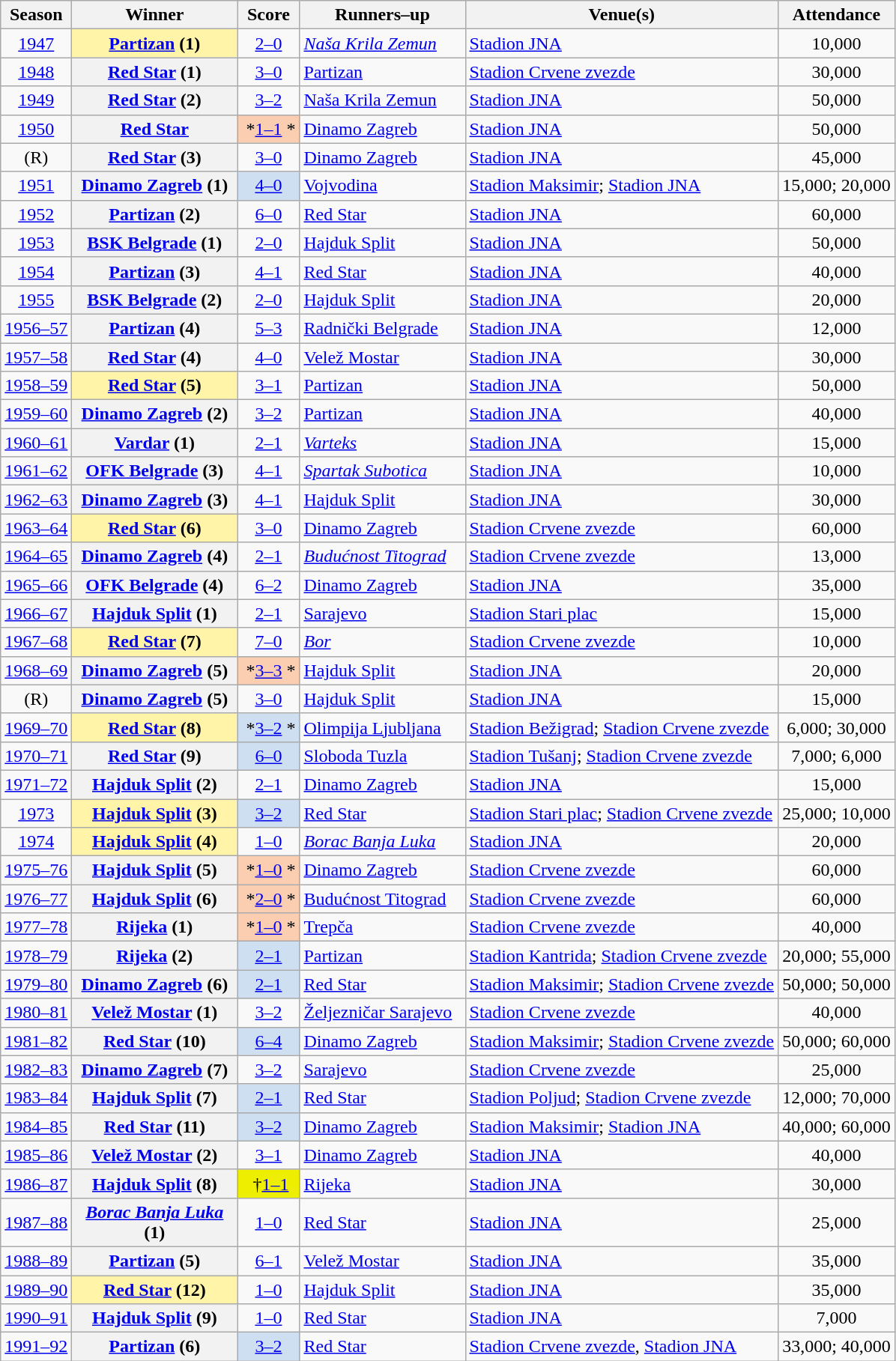<table class="sortable wikitable plainrowheaders">
<tr>
<th scope="col">Season</th>
<th scope="col" width="140">Winner</th>
<th scope="col">Score</th>
<th scope="col" width="140">Runners–up</th>
<th scope="col">Venue(s)</th>
<th scope="col">Attendance</th>
</tr>
<tr>
<td align=center><a href='#'>1947</a></td>
<th scope=row style="background-color:#fff4a7"><a href='#'>Partizan</a>  (1)</th>
<td align=center><a href='#'>2–0</a></td>
<td><em><a href='#'>Naša Krila Zemun</a></em></td>
<td><a href='#'>Stadion JNA</a></td>
<td align=center>10,000</td>
</tr>
<tr>
<td align=center><a href='#'>1948</a></td>
<th scope=row><a href='#'>Red Star</a> (1)</th>
<td align=center><a href='#'>3–0</a></td>
<td><a href='#'>Partizan</a></td>
<td><a href='#'>Stadion Crvene zvezde</a></td>
<td align=center>30,000</td>
</tr>
<tr>
<td align=center><a href='#'>1949</a></td>
<th scope=row><a href='#'>Red Star</a> (2)</th>
<td align=center><a href='#'>3–2</a></td>
<td><a href='#'>Naša Krila Zemun</a></td>
<td><a href='#'>Stadion JNA</a></td>
<td align=center>50,000</td>
</tr>
<tr>
<td align=center><a href='#'>1950</a></td>
<th scope=row><a href='#'>Red Star</a></th>
<td align=center style="background-color:#FBCEB1"><span> *</span><a href='#'>1–1</a> *</td>
<td><a href='#'>Dinamo Zagreb</a></td>
<td><a href='#'>Stadion JNA</a></td>
<td align=center>50,000</td>
</tr>
<tr>
<td align=center>(R)</td>
<th scope=row><a href='#'>Red Star</a> (3)</th>
<td align=center><a href='#'>3–0</a></td>
<td><a href='#'>Dinamo Zagreb</a></td>
<td><a href='#'>Stadion JNA</a></td>
<td align=center>45,000</td>
</tr>
<tr>
<td align=center><a href='#'>1951</a></td>
<th scope=row><a href='#'>Dinamo Zagreb</a> (1)</th>
<td align=center style="background-color:#cedff2"><a href='#'>4–0</a></td>
<td><a href='#'>Vojvodina</a></td>
<td><a href='#'>Stadion Maksimir</a>; <a href='#'>Stadion JNA</a></td>
<td align=center>15,000; 20,000</td>
</tr>
<tr>
<td align=center><a href='#'>1952</a></td>
<th scope=row><a href='#'>Partizan</a> (2)</th>
<td align=center><a href='#'>6–0</a></td>
<td><a href='#'>Red Star</a></td>
<td><a href='#'>Stadion JNA</a></td>
<td align=center>60,000</td>
</tr>
<tr>
<td align=center><a href='#'>1953</a></td>
<th scope=row><a href='#'>BSK Belgrade</a> (1)</th>
<td align=center><a href='#'>2–0</a></td>
<td><a href='#'>Hajduk Split</a></td>
<td><a href='#'>Stadion JNA</a></td>
<td align=center>50,000</td>
</tr>
<tr>
<td align=center><a href='#'>1954</a></td>
<th scope=row><a href='#'>Partizan</a> (3)</th>
<td align=center><a href='#'>4–1</a></td>
<td><a href='#'>Red Star</a></td>
<td><a href='#'>Stadion JNA</a></td>
<td align=center>40,000</td>
</tr>
<tr>
<td align=center><a href='#'>1955</a></td>
<th scope=row><a href='#'>BSK Belgrade</a> (2)</th>
<td align=center><a href='#'>2–0</a></td>
<td><a href='#'>Hajduk Split</a></td>
<td><a href='#'>Stadion JNA</a></td>
<td align=center>20,000</td>
</tr>
<tr>
<td align=center><a href='#'>1956–57</a></td>
<th scope=row><a href='#'>Partizan</a> (4)</th>
<td align=center><a href='#'>5–3</a></td>
<td><a href='#'>Radnički Belgrade</a></td>
<td><a href='#'>Stadion JNA</a></td>
<td align=center>12,000</td>
</tr>
<tr>
<td align=center><a href='#'>1957–58</a></td>
<th scope=row><a href='#'>Red Star</a> (4)</th>
<td align=center><a href='#'>4–0</a></td>
<td><a href='#'>Velež Mostar</a></td>
<td><a href='#'>Stadion JNA</a></td>
<td align=center>30,000</td>
</tr>
<tr>
<td align=center><a href='#'>1958–59</a></td>
<th scope=row style="background-color:#fff4a7"><a href='#'>Red Star</a>  (5)</th>
<td align=center><a href='#'>3–1</a></td>
<td><a href='#'>Partizan</a></td>
<td><a href='#'>Stadion JNA</a></td>
<td align=center>50,000</td>
</tr>
<tr>
<td align=center><a href='#'>1959–60</a></td>
<th scope=row><a href='#'>Dinamo Zagreb</a> (2)</th>
<td align=center><a href='#'>3–2</a></td>
<td><a href='#'>Partizan</a></td>
<td><a href='#'>Stadion JNA</a></td>
<td align=center>40,000</td>
</tr>
<tr>
<td align=center><a href='#'>1960–61</a></td>
<th scope=row><a href='#'>Vardar</a> (1)</th>
<td align=center><a href='#'>2–1</a></td>
<td><em><a href='#'>Varteks</a></em></td>
<td><a href='#'>Stadion JNA</a></td>
<td align=center>15,000</td>
</tr>
<tr>
<td align=center><a href='#'>1961–62</a></td>
<th scope=row><a href='#'>OFK Belgrade</a> (3)</th>
<td align=center><a href='#'>4–1</a></td>
<td><em><a href='#'>Spartak Subotica</a></em></td>
<td><a href='#'>Stadion JNA</a></td>
<td align=center>10,000</td>
</tr>
<tr>
<td align=center><a href='#'>1962–63</a></td>
<th scope=row><a href='#'>Dinamo Zagreb</a> (3)</th>
<td align=center><a href='#'>4–1</a></td>
<td><a href='#'>Hajduk Split</a></td>
<td><a href='#'>Stadion JNA</a></td>
<td align=center>30,000</td>
</tr>
<tr>
<td align=center><a href='#'>1963–64</a></td>
<th scope=row style="background-color:#fff4a7"><a href='#'>Red Star</a>  (6)</th>
<td align=center><a href='#'>3–0</a></td>
<td><a href='#'>Dinamo Zagreb</a></td>
<td><a href='#'>Stadion Crvene zvezde</a></td>
<td align=center>60,000</td>
</tr>
<tr>
<td align=center><a href='#'>1964–65</a></td>
<th scope=row><a href='#'>Dinamo Zagreb</a> (4)</th>
<td align=center><a href='#'>2–1</a></td>
<td><em><a href='#'>Budućnost Titograd</a></em></td>
<td><a href='#'>Stadion Crvene zvezde</a></td>
<td align=center>13,000</td>
</tr>
<tr>
<td align=center><a href='#'>1965–66</a></td>
<th scope=row><a href='#'>OFK Belgrade</a> (4)</th>
<td align=center><a href='#'>6–2</a></td>
<td><a href='#'>Dinamo Zagreb</a></td>
<td><a href='#'>Stadion JNA</a></td>
<td align=center>35,000</td>
</tr>
<tr>
<td align=center><a href='#'>1966–67</a></td>
<th scope=row><a href='#'>Hajduk Split</a> (1)</th>
<td align=center><a href='#'>2–1</a></td>
<td><a href='#'>Sarajevo</a></td>
<td><a href='#'>Stadion Stari plac</a></td>
<td align=center>15,000</td>
</tr>
<tr>
<td align=center><a href='#'>1967–68</a></td>
<th scope=row style="background-color:#fff4a7"><a href='#'>Red Star</a>  (7)</th>
<td align=center><a href='#'>7–0</a></td>
<td><em><a href='#'>Bor</a></em></td>
<td><a href='#'>Stadion Crvene zvezde</a></td>
<td align=center>10,000</td>
</tr>
<tr>
<td align=center><a href='#'>1968–69</a></td>
<th scope=row><a href='#'>Dinamo Zagreb</a> (5)</th>
<td align=center style="background-color:#FBCEB1"><span> *</span><a href='#'>3–3</a> *</td>
<td><a href='#'>Hajduk Split</a></td>
<td><a href='#'>Stadion JNA</a></td>
<td align=center>20,000</td>
</tr>
<tr>
<td align=center>(R)</td>
<th scope=row><a href='#'>Dinamo Zagreb</a> (5)</th>
<td align=center><a href='#'>3–0</a></td>
<td><a href='#'>Hajduk Split</a></td>
<td><a href='#'>Stadion JNA</a></td>
<td align=center>15,000</td>
</tr>
<tr>
<td align=center><a href='#'>1969–70</a></td>
<th scope=row style="background-color:#fff4a7"><a href='#'>Red Star</a>  (8)</th>
<td align=center style="background-color:#cedff2"><span> *</span><a href='#'>3–2</a> *</td>
<td><a href='#'>Olimpija Ljubljana</a></td>
<td><a href='#'>Stadion Bežigrad</a>; <a href='#'>Stadion Crvene zvezde</a></td>
<td align=center>6,000; 30,000</td>
</tr>
<tr>
<td align=center><a href='#'>1970–71</a></td>
<th scope=row><a href='#'>Red Star</a> (9)</th>
<td align=center style="background-color:#cedff2"><a href='#'>6–0</a></td>
<td><a href='#'>Sloboda Tuzla</a></td>
<td><a href='#'>Stadion Tušanj</a>; <a href='#'>Stadion Crvene zvezde</a></td>
<td align=center>7,000; 6,000</td>
</tr>
<tr>
<td align=center><a href='#'>1971–72</a></td>
<th scope=row><a href='#'>Hajduk Split</a> (2)</th>
<td align=center><a href='#'>2–1</a></td>
<td><a href='#'>Dinamo Zagreb</a></td>
<td><a href='#'>Stadion JNA</a></td>
<td align=center>15,000</td>
</tr>
<tr>
<td align=center><a href='#'>1973</a></td>
<th scope=row style="background-color:#fff4a7"><a href='#'>Hajduk Split</a>  (3)</th>
<td align=center style="background-color:#cedff2"><a href='#'>3–2</a></td>
<td><a href='#'>Red Star</a></td>
<td><a href='#'>Stadion Stari plac</a>; <a href='#'>Stadion Crvene zvezde</a></td>
<td align=center>25,000; 10,000</td>
</tr>
<tr>
<td align=center><a href='#'>1974</a></td>
<th scope=row style="background-color:#fff4a7"><a href='#'>Hajduk Split</a>  (4)</th>
<td align=center><a href='#'>1–0</a></td>
<td><em><a href='#'>Borac Banja Luka</a></em></td>
<td><a href='#'>Stadion JNA</a></td>
<td align=center>20,000</td>
</tr>
<tr>
<td align=center><a href='#'>1975–76</a></td>
<th scope=row><a href='#'>Hajduk Split</a> (5)</th>
<td align=center style="background-color:#FBCEB1"><span> *</span><a href='#'>1–0</a> *</td>
<td><a href='#'>Dinamo Zagreb</a></td>
<td><a href='#'>Stadion Crvene zvezde</a></td>
<td align=center>60,000</td>
</tr>
<tr>
<td align=center><a href='#'>1976–77</a></td>
<th scope=row><a href='#'>Hajduk Split</a> (6)</th>
<td align=center style="background-color:#FBCEB1"><span> *</span><a href='#'>2–0</a> *</td>
<td><a href='#'>Budućnost Titograd</a></td>
<td><a href='#'>Stadion Crvene zvezde</a></td>
<td align=center>60,000</td>
</tr>
<tr>
<td align=center><a href='#'>1977–78</a></td>
<th scope=row><a href='#'>Rijeka</a> (1)</th>
<td align=center style="background-color:#FBCEB1"><span> *</span><a href='#'>1–0</a> *</td>
<td><a href='#'>Trepča</a></td>
<td><a href='#'>Stadion Crvene zvezde</a></td>
<td align=center>40,000</td>
</tr>
<tr>
<td align=center><a href='#'>1978–79</a></td>
<th scope=row><a href='#'>Rijeka</a> (2)</th>
<td align=center style="background-color:#cedff2"><a href='#'>2–1</a></td>
<td><a href='#'>Partizan</a></td>
<td><a href='#'>Stadion Kantrida</a>; <a href='#'>Stadion Crvene zvezde</a></td>
<td align=center>20,000; 55,000</td>
</tr>
<tr>
<td align=center><a href='#'>1979–80</a></td>
<th scope=row><a href='#'>Dinamo Zagreb</a> (6)</th>
<td align=center style="background-color:#cedff2"><a href='#'>2–1</a></td>
<td><a href='#'>Red Star</a></td>
<td><a href='#'>Stadion Maksimir</a>; <a href='#'>Stadion Crvene zvezde</a></td>
<td align=center>50,000; 50,000</td>
</tr>
<tr>
<td align=center><a href='#'>1980–81</a></td>
<th scope=row><a href='#'>Velež Mostar</a> (1)</th>
<td align=center><a href='#'>3–2</a></td>
<td><a href='#'>Željezničar Sarajevo</a></td>
<td><a href='#'>Stadion Crvene zvezde</a></td>
<td align=center>40,000</td>
</tr>
<tr>
<td align=center><a href='#'>1981–82</a></td>
<th scope=row><a href='#'>Red Star</a> (10)</th>
<td align=center style="background-color:#cedff2"><a href='#'>6–4</a></td>
<td><a href='#'>Dinamo Zagreb</a></td>
<td><a href='#'>Stadion Maksimir</a>; <a href='#'>Stadion Crvene zvezde</a></td>
<td align=center>50,000; 60,000</td>
</tr>
<tr>
<td align=center><a href='#'>1982–83</a></td>
<th scope=row><a href='#'>Dinamo Zagreb</a> (7)</th>
<td align=center><a href='#'>3–2</a></td>
<td><a href='#'>Sarajevo</a></td>
<td><a href='#'>Stadion Crvene zvezde</a></td>
<td align=center>25,000</td>
</tr>
<tr>
<td align=center><a href='#'>1983–84</a></td>
<th scope=row><a href='#'>Hajduk Split</a> (7)</th>
<td align=center style="background-color:#cedff2"><a href='#'>2–1</a></td>
<td><a href='#'>Red Star</a></td>
<td><a href='#'>Stadion Poljud</a>; <a href='#'>Stadion Crvene zvezde</a></td>
<td align=center>12,000; 70,000</td>
</tr>
<tr>
<td align=center><a href='#'>1984–85</a></td>
<th scope=row><a href='#'>Red Star</a> (11)</th>
<td align=center style="background-color:#cedff2"><a href='#'>3–2</a></td>
<td><a href='#'>Dinamo Zagreb</a></td>
<td><a href='#'>Stadion Maksimir</a>; <a href='#'>Stadion JNA</a></td>
<td align=center>40,000; 60,000</td>
</tr>
<tr>
<td align=center><a href='#'>1985–86</a></td>
<th scope=row><a href='#'>Velež Mostar</a> (2)</th>
<td align=center><a href='#'>3–1</a></td>
<td><a href='#'>Dinamo Zagreb</a></td>
<td><a href='#'>Stadion JNA</a></td>
<td align=center>40,000</td>
</tr>
<tr>
<td align=center><a href='#'>1986–87</a></td>
<th scope=row><a href='#'>Hajduk Split</a> (8)</th>
<td align=center style="background-color:#eeee00"><span> †</span><a href='#'>1–1</a> </td>
<td><a href='#'>Rijeka</a></td>
<td><a href='#'>Stadion JNA</a></td>
<td align=center>30,000</td>
</tr>
<tr>
<td align=center><a href='#'>1987–88</a></td>
<th scope=row><em><a href='#'>Borac Banja Luka</a></em> (1)</th>
<td align=center><a href='#'>1–0</a></td>
<td><a href='#'>Red Star</a></td>
<td><a href='#'>Stadion JNA</a></td>
<td align=center>25,000</td>
</tr>
<tr>
<td align=center><a href='#'>1988–89</a></td>
<th scope=row><a href='#'>Partizan</a> (5)</th>
<td align=center><a href='#'>6–1</a></td>
<td><a href='#'>Velež Mostar</a></td>
<td><a href='#'>Stadion JNA</a></td>
<td align=center>35,000</td>
</tr>
<tr>
<td align=center><a href='#'>1989–90</a></td>
<th scope=row style="background-color:#fff4a7"><a href='#'>Red Star</a>  (12)</th>
<td align=center><a href='#'>1–0</a></td>
<td><a href='#'>Hajduk Split</a></td>
<td><a href='#'>Stadion JNA</a></td>
<td align=center>35,000</td>
</tr>
<tr>
<td align=center><a href='#'>1990–91</a></td>
<th scope=row><a href='#'>Hajduk Split</a> (9)</th>
<td align=center><a href='#'>1–0</a></td>
<td><a href='#'>Red Star</a></td>
<td><a href='#'>Stadion JNA</a></td>
<td align=center>7,000</td>
</tr>
<tr>
<td align=center><a href='#'>1991–92</a></td>
<th scope=row><a href='#'>Partizan</a> (6)</th>
<td align=center style="background-color:#cedff2"><a href='#'>3–2</a></td>
<td><a href='#'>Red Star</a></td>
<td><a href='#'>Stadion Crvene zvezde</a>, <a href='#'>Stadion JNA</a></td>
<td align=center>33,000; 40,000</td>
</tr>
</table>
